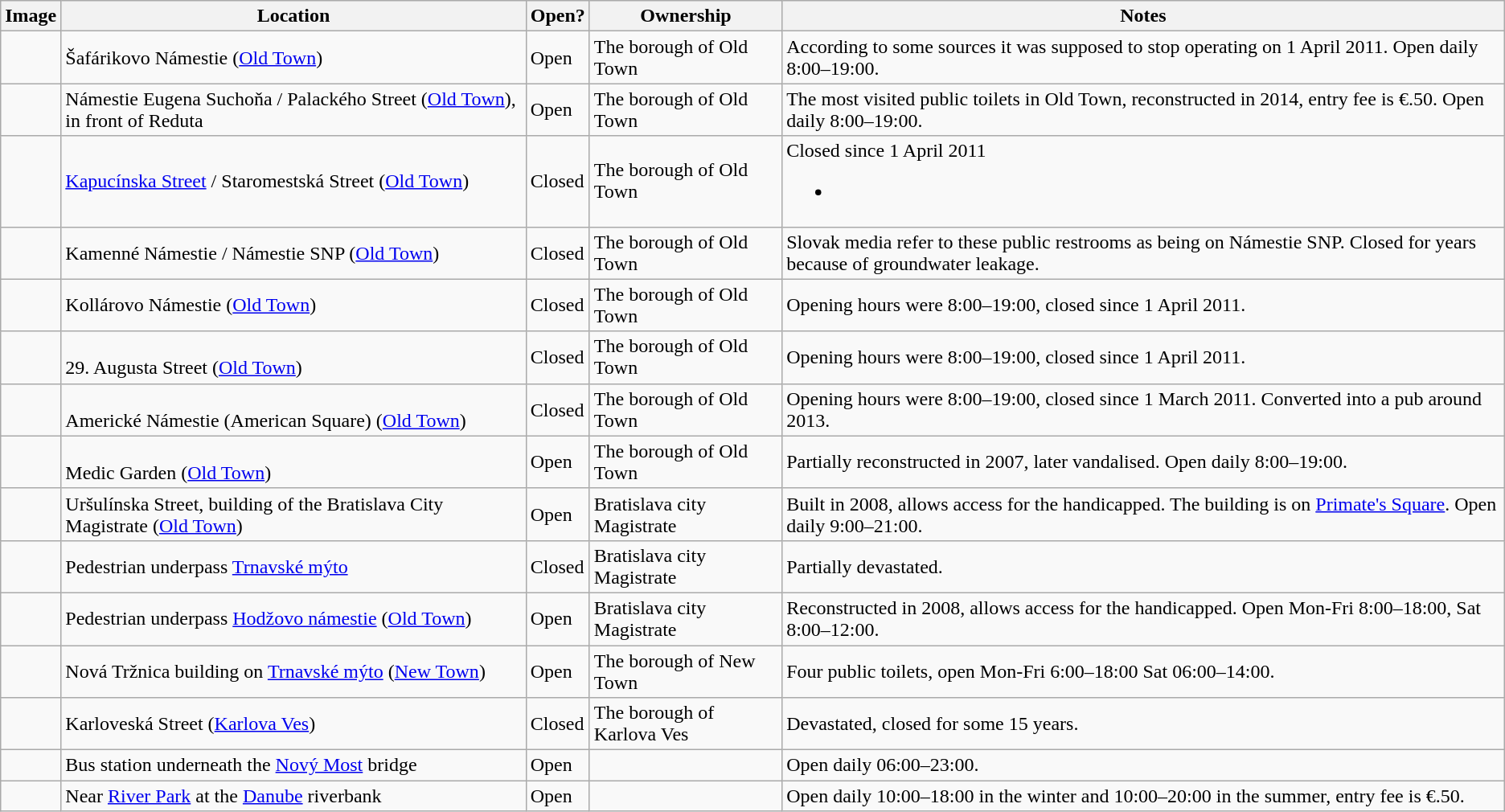<table class="wikitable sortable">
<tr>
<th>Image</th>
<th>Location</th>
<th>Open?</th>
<th>Ownership</th>
<th>Notes</th>
</tr>
<tr>
<td></td>
<td>Šafárikovo Námestie (<a href='#'>Old Town</a>)</td>
<td>Open</td>
<td>The borough of Old Town</td>
<td>According to some sources it was supposed to stop operating on 1 April 2011. Open daily 8:00–19:00.</td>
</tr>
<tr>
<td></td>
<td>Námestie Eugena Suchoňa / Palackého Street (<a href='#'>Old Town</a>), in front of Reduta</td>
<td>Open</td>
<td>The borough of Old Town</td>
<td>The most visited public toilets in Old Town, reconstructed in 2014, entry fee is €.50. Open daily 8:00–19:00.</td>
</tr>
<tr>
<td></td>
<td><a href='#'>Kapucínska Street</a> / Staromestská Street (<a href='#'>Old Town</a>)</td>
<td>Closed</td>
<td>The borough of Old Town</td>
<td>Closed since 1 April 2011<br><ul><li></li></ul></td>
</tr>
<tr>
<td></td>
<td>Kamenné Námestie / Námestie SNP (<a href='#'>Old Town</a>)</td>
<td>Closed</td>
<td>The borough of Old Town</td>
<td>Slovak media refer to these public restrooms as being on Námestie SNP. Closed for years because of groundwater leakage.</td>
</tr>
<tr>
<td></td>
<td>Kollárovo Námestie (<a href='#'>Old Town</a>)</td>
<td>Closed</td>
<td>The borough of Old Town</td>
<td>Opening hours were 8:00–19:00, closed since 1 April 2011.</td>
</tr>
<tr>
<td></td>
<td><br>29. Augusta Street (<a href='#'>Old Town</a>) </td>
<td>Closed</td>
<td>The borough of Old Town</td>
<td>Opening hours were 8:00–19:00, closed since 1 April 2011.</td>
</tr>
<tr>
<td></td>
<td><br>Americké Námestie (American Square) (<a href='#'>Old Town</a>)</td>
<td>Closed</td>
<td>The borough of Old Town</td>
<td>Opening hours were 8:00–19:00, closed since 1 March 2011. Converted into a pub around 2013.</td>
</tr>
<tr>
<td></td>
<td><br>Medic Garden (<a href='#'>Old Town</a>)</td>
<td>Open</td>
<td>The borough of Old Town</td>
<td>Partially reconstructed in 2007, later vandalised. Open daily 8:00–19:00.</td>
</tr>
<tr>
<td></td>
<td>Uršulínska Street, building of the Bratislava City Magistrate (<a href='#'>Old Town</a>)</td>
<td>Open</td>
<td>Bratislava city Magistrate</td>
<td>Built in 2008, allows access for the handicapped. The building is on <a href='#'>Primate's Square</a>. Open daily 9:00–21:00.</td>
</tr>
<tr>
<td></td>
<td>Pedestrian underpass <a href='#'>Trnavské mýto</a></td>
<td>Closed</td>
<td>Bratislava city Magistrate</td>
<td>Partially devastated.</td>
</tr>
<tr>
<td></td>
<td>Pedestrian underpass <a href='#'>Hodžovo námestie</a> (<a href='#'>Old Town</a>)</td>
<td>Open</td>
<td>Bratislava city Magistrate</td>
<td>Reconstructed in 2008, allows access for the handicapped. Open Mon-Fri 8:00–18:00, Sat 8:00–12:00.</td>
</tr>
<tr>
<td></td>
<td>Nová Tržnica building on <a href='#'>Trnavské mýto</a> (<a href='#'>New Town</a>)</td>
<td>Open</td>
<td>The borough of New Town</td>
<td>Four public toilets, open Mon-Fri 6:00–18:00 Sat 06:00–14:00.</td>
</tr>
<tr>
<td></td>
<td>Karloveská Street (<a href='#'>Karlova Ves</a>)</td>
<td>Closed</td>
<td>The borough of Karlova Ves</td>
<td>Devastated, closed for some 15 years.</td>
</tr>
<tr>
<td></td>
<td>Bus station underneath the <a href='#'>Nový Most</a> bridge</td>
<td>Open</td>
<td></td>
<td>Open daily 06:00–23:00.</td>
</tr>
<tr>
<td></td>
<td>Near <a href='#'>River Park</a> at the <a href='#'>Danube</a> riverbank</td>
<td>Open</td>
<td></td>
<td>Open daily 10:00–18:00 in the winter and 10:00–20:00 in the summer, entry fee is €.50.</td>
</tr>
</table>
